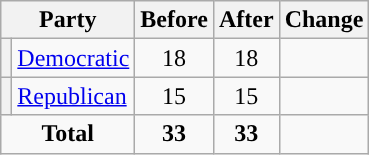<table class="wikitable" style="text-align:center;">
<tr>
<th colspan="2">Party</th>
<th>Before</th>
<th>After</th>
<th>Change</th>
</tr>
<tr>
<th style="background-color:"></th>
<td style="text-align:left;"><a href='#'>Democratic</a></td>
<td>18</td>
<td>18</td>
<td></td>
</tr>
<tr>
<th style="background-color:"></th>
<td style="text-align:left;"><a href='#'>Republican</a></td>
<td>15</td>
<td>15</td>
<td></td>
</tr>
<tr>
<td colspan="2"><strong>Total</strong></td>
<td><strong>33</strong></td>
<td><strong>33</strong></td>
<td></td>
</tr>
</table>
